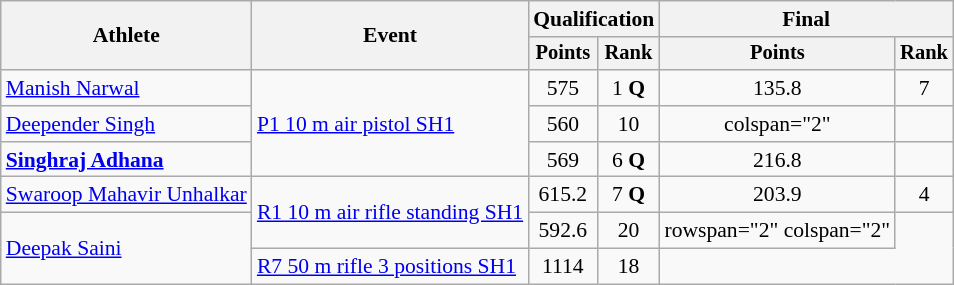<table class=wikitable style="font-size:90%; text-align:center">
<tr>
<th rowspan="2">Athlete</th>
<th rowspan="2">Event</th>
<th colspan="2">Qualification</th>
<th colspan="2">Final</th>
</tr>
<tr style="font-size:95%">
<th>Points</th>
<th>Rank</th>
<th>Points</th>
<th>Rank</th>
</tr>
<tr>
<td align=left><a href='#'>Manish Narwal</a></td>
<td rowspan=3 align=left><a href='#'>P1 10 m air pistol SH1</a></td>
<td>575</td>
<td>1 <strong>Q</strong></td>
<td>135.8</td>
<td>7</td>
</tr>
<tr>
<td align=left><a href='#'>Deepender Singh</a></td>
<td>560</td>
<td>10</td>
<td>colspan="2"</td>
</tr>
<tr>
<td align=left><strong><a href='#'>Singhraj Adhana</a></strong></td>
<td>569</td>
<td>6 <strong>Q</strong></td>
<td>216.8</td>
<td></td>
</tr>
<tr>
<td align=left><a href='#'>Swaroop Mahavir Unhalkar</a></td>
<td rowspan=2 align=left><a href='#'>R1 10 m air rifle standing SH1</a></td>
<td>615.2</td>
<td>7 <strong>Q</strong></td>
<td>203.9</td>
<td>4</td>
</tr>
<tr>
<td align=left rowspan=2><a href='#'>Deepak Saini</a></td>
<td>592.6</td>
<td>20</td>
<td>rowspan="2" colspan="2"</td>
</tr>
<tr>
<td align=left><a href='#'>R7 50 m rifle 3 positions SH1</a></td>
<td>1114</td>
<td>18</td>
</tr>
</table>
